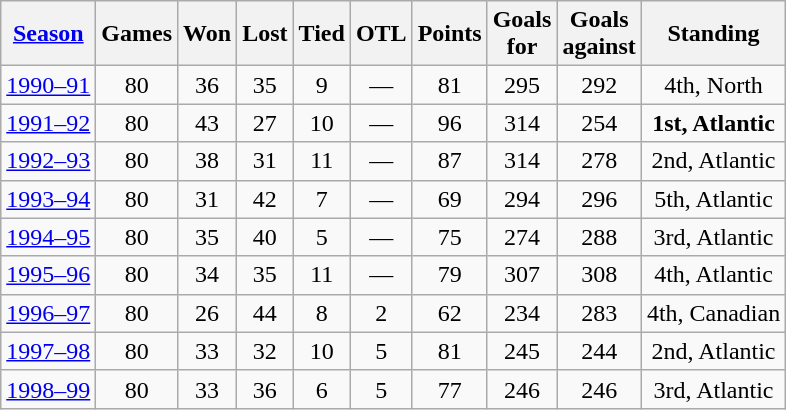<table class="wikitable" style="text-align:center">
<tr>
<th><a href='#'>Season</a></th>
<th>Games</th>
<th>Won</th>
<th>Lost</th>
<th>Tied</th>
<th>OTL</th>
<th>Points</th>
<th>Goals<br>for</th>
<th>Goals<br>against</th>
<th>Standing</th>
</tr>
<tr>
<td><a href='#'>1990–91</a></td>
<td>80</td>
<td>36</td>
<td>35</td>
<td>9</td>
<td>—</td>
<td>81</td>
<td>295</td>
<td>292</td>
<td>4th, North</td>
</tr>
<tr>
<td><a href='#'>1991–92</a></td>
<td>80</td>
<td>43</td>
<td>27</td>
<td>10</td>
<td>—</td>
<td>96</td>
<td>314</td>
<td>254</td>
<td><strong>1st, Atlantic</strong></td>
</tr>
<tr>
<td><a href='#'>1992–93</a></td>
<td>80</td>
<td>38</td>
<td>31</td>
<td>11</td>
<td>—</td>
<td>87</td>
<td>314</td>
<td>278</td>
<td>2nd, Atlantic</td>
</tr>
<tr>
<td><a href='#'>1993–94</a></td>
<td>80</td>
<td>31</td>
<td>42</td>
<td>7</td>
<td>—</td>
<td>69</td>
<td>294</td>
<td>296</td>
<td>5th, Atlantic</td>
</tr>
<tr>
<td><a href='#'>1994–95</a></td>
<td>80</td>
<td>35</td>
<td>40</td>
<td>5</td>
<td>—</td>
<td>75</td>
<td>274</td>
<td>288</td>
<td>3rd, Atlantic</td>
</tr>
<tr>
<td><a href='#'>1995–96</a></td>
<td>80</td>
<td>34</td>
<td>35</td>
<td>11</td>
<td>—</td>
<td>79</td>
<td>307</td>
<td>308</td>
<td>4th, Atlantic</td>
</tr>
<tr>
<td><a href='#'>1996–97</a></td>
<td>80</td>
<td>26</td>
<td>44</td>
<td>8</td>
<td>2</td>
<td>62</td>
<td>234</td>
<td>283</td>
<td>4th, Canadian</td>
</tr>
<tr>
<td><a href='#'>1997–98</a></td>
<td>80</td>
<td>33</td>
<td>32</td>
<td>10</td>
<td>5</td>
<td>81</td>
<td>245</td>
<td>244</td>
<td>2nd, Atlantic</td>
</tr>
<tr>
<td><a href='#'>1998–99</a></td>
<td>80</td>
<td>33</td>
<td>36</td>
<td>6</td>
<td>5</td>
<td>77</td>
<td>246</td>
<td>246</td>
<td>3rd, Atlantic</td>
</tr>
</table>
